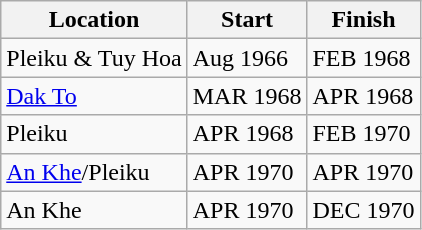<table class="wikitable">
<tr>
<th>Location</th>
<th>Start</th>
<th>Finish</th>
</tr>
<tr>
<td>Pleiku & Tuy Hoa</td>
<td>Aug 1966</td>
<td>FEB 1968</td>
</tr>
<tr>
<td><a href='#'>Dak To</a></td>
<td>MAR 1968</td>
<td>APR 1968</td>
</tr>
<tr>
<td>Pleiku</td>
<td>APR 1968</td>
<td>FEB 1970</td>
</tr>
<tr>
<td><a href='#'>An Khe</a>/Pleiku</td>
<td>APR 1970</td>
<td>APR 1970</td>
</tr>
<tr>
<td>An Khe</td>
<td>APR 1970</td>
<td>DEC 1970</td>
</tr>
</table>
